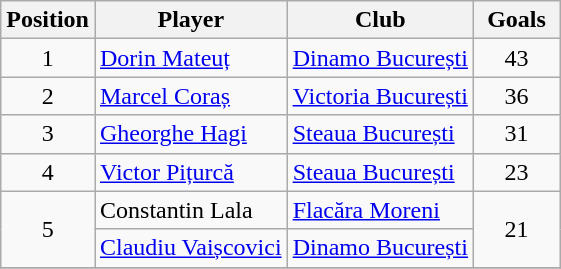<table class="wikitable">
<tr>
<th width="50px">Position</th>
<th>Player</th>
<th>Club</th>
<th width="50px">Goals</th>
</tr>
<tr>
<td rowspan=1 align="center">1</td>
<td><a href='#'>Dorin Mateuț</a></td>
<td><a href='#'>Dinamo București</a></td>
<td rowspan=1 align=center>43</td>
</tr>
<tr>
<td rowspan=1 align="center">2</td>
<td><a href='#'>Marcel Coraș</a></td>
<td><a href='#'>Victoria București</a></td>
<td rowspan=1 align=center>36</td>
</tr>
<tr>
<td rowspan=1 align="center">3</td>
<td><a href='#'>Gheorghe Hagi</a></td>
<td><a href='#'>Steaua București</a></td>
<td rowspan=1 align=center>31</td>
</tr>
<tr>
<td rowspan=1 align="center">4</td>
<td><a href='#'>Victor Pițurcă</a></td>
<td><a href='#'>Steaua București</a></td>
<td rowspan=1 align=center>23</td>
</tr>
<tr>
<td rowspan=2 align="center">5</td>
<td>Constantin Lala</td>
<td><a href='#'>Flacăra Moreni</a></td>
<td rowspan=2 align="center">21</td>
</tr>
<tr>
<td><a href='#'>Claudiu Vaișcovici</a></td>
<td><a href='#'>Dinamo București</a></td>
</tr>
<tr>
</tr>
</table>
